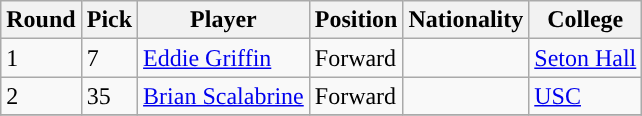<table class="wikitable sortable sortable">
<tr>
<th>Round</th>
<th>Pick</th>
<th>Player</th>
<th>Position</th>
<th>Nationality</th>
<th>College</th>
</tr>
<tr>
<td>1</td>
<td>7</td>
<td><a href='#'>Eddie Griffin</a></td>
<td>Forward</td>
<td></td>
<td><a href='#'>Seton Hall</a></td>
</tr>
<tr>
<td>2</td>
<td>35</td>
<td><a href='#'>Brian Scalabrine</a></td>
<td>Forward</td>
<td></td>
<td><a href='#'>USC</a></td>
</tr>
<tr>
</tr>
</table>
